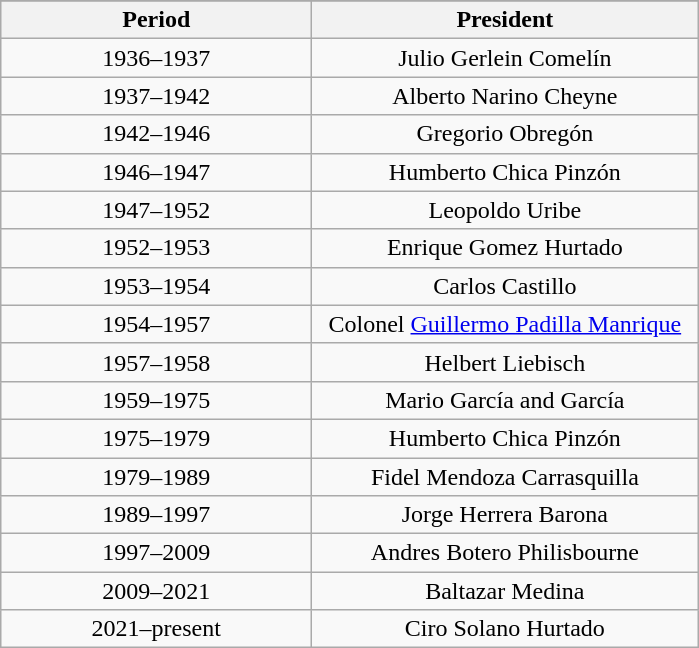<table class = "wikitable" border = "2" style ="text-align: center"}>
<tr>
</tr>
<tr bgcolor = "#efefef">
<th width = 200>Period</th>
<th width = 250>President</th>
</tr>
<tr align = "center">
<td>1936–1937</td>
<td>Julio Gerlein Comelín</td>
</tr>
<tr align = "center">
<td>1937–1942</td>
<td>Alberto Narino Cheyne</td>
</tr>
<tr align = "center">
<td>1942–1946</td>
<td>Gregorio Obregón</td>
</tr>
<tr align = "center">
<td>1946–1947</td>
<td>Humberto Chica Pinzón</td>
</tr>
<tr align = "center">
<td>1947–1952</td>
<td>Leopoldo Uribe</td>
</tr>
<tr align = "center">
<td>1952–1953</td>
<td>Enrique Gomez Hurtado</td>
</tr>
<tr align = "center">
<td>1953–1954</td>
<td>Carlos Castillo</td>
</tr>
<tr align = "center">
<td>1954–1957</td>
<td>Colonel <a href='#'>Guillermo Padilla Manrique</a></td>
</tr>
<tr align = "center">
<td>1957–1958</td>
<td>Helbert Liebisch</td>
</tr>
<tr align = "center">
<td>1959–1975</td>
<td>Mario García and García</td>
</tr>
<tr align = "center">
<td>1975–1979</td>
<td>Humberto Chica Pinzón</td>
</tr>
<tr align = "center">
<td>1979–1989</td>
<td>Fidel Mendoza Carrasquilla</td>
</tr>
<tr align = "center">
<td>1989–1997</td>
<td>Jorge Herrera Barona</td>
</tr>
<tr align = "center">
<td>1997–2009</td>
<td>Andres Botero Philisbourne</td>
</tr>
<tr align = "center">
<td>2009–2021</td>
<td>Baltazar Medina</td>
</tr>
<tr align = "center">
<td>2021–present</td>
<td>Ciro Solano Hurtado</td>
</tr>
</table>
